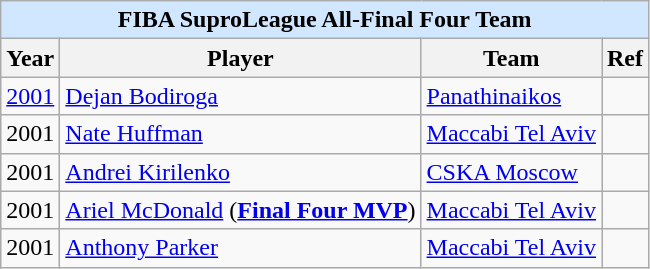<table class="wikitable">
<tr>
<th colspan="4" style="background:#D0E7FF;">FIBA SuproLeague All-Final Four Team</th>
</tr>
<tr>
<th>Year</th>
<th>Player</th>
<th>Team</th>
<th>Ref</th>
</tr>
<tr>
<td style="text-align:center;"><a href='#'>2001</a></td>
<td> <a href='#'>Dejan Bodiroga</a></td>
<td><a href='#'>Panathinaikos</a></td>
<td style="text-align:center;"></td>
</tr>
<tr>
<td style="text-align:center;">2001</td>
<td> <a href='#'>Nate Huffman</a></td>
<td><a href='#'>Maccabi Tel Aviv</a></td>
<td style="text-align:center;"></td>
</tr>
<tr>
<td style="text-align:center;">2001</td>
<td> <a href='#'>Andrei Kirilenko</a></td>
<td><a href='#'>CSKA Moscow</a></td>
<td style="text-align:center;"></td>
</tr>
<tr>
<td style="text-align:center;">2001</td>
<td> <a href='#'>Ariel McDonald</a> (<strong><a href='#'>Final Four MVP</a></strong>)</td>
<td><a href='#'>Maccabi Tel Aviv</a></td>
<td style="text-align:center;"></td>
</tr>
<tr>
<td style="text-align:center;">2001</td>
<td> <a href='#'>Anthony Parker</a></td>
<td><a href='#'>Maccabi Tel Aviv</a></td>
<td style="text-align:center;"></td>
</tr>
</table>
